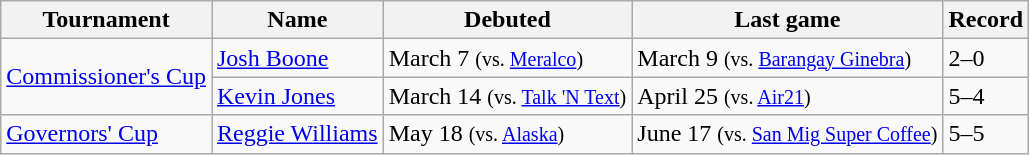<table class="wikitable">
<tr>
<th>Tournament</th>
<th>Name</th>
<th>Debuted</th>
<th>Last game</th>
<th>Record</th>
</tr>
<tr>
<td rowspan=2><a href='#'>Commissioner's Cup</a></td>
<td><a href='#'>Josh Boone</a></td>
<td>March 7 <small>(vs. <a href='#'>Meralco</a>)</small></td>
<td>March 9 <small>(vs. <a href='#'>Barangay Ginebra</a>)</small></td>
<td>2–0</td>
</tr>
<tr>
<td><a href='#'>Kevin Jones</a></td>
<td>March 14 <small>(vs. <a href='#'>Talk 'N Text</a>)</small></td>
<td>April 25 <small>(vs. <a href='#'>Air21</a>)</small></td>
<td>5–4</td>
</tr>
<tr>
<td><a href='#'>Governors' Cup</a></td>
<td><a href='#'>Reggie Williams</a></td>
<td>May 18 <small>(vs. <a href='#'>Alaska</a>)</small></td>
<td>June 17 <small>(vs. <a href='#'>San Mig Super Coffee</a>)</small></td>
<td>5–5</td>
</tr>
</table>
